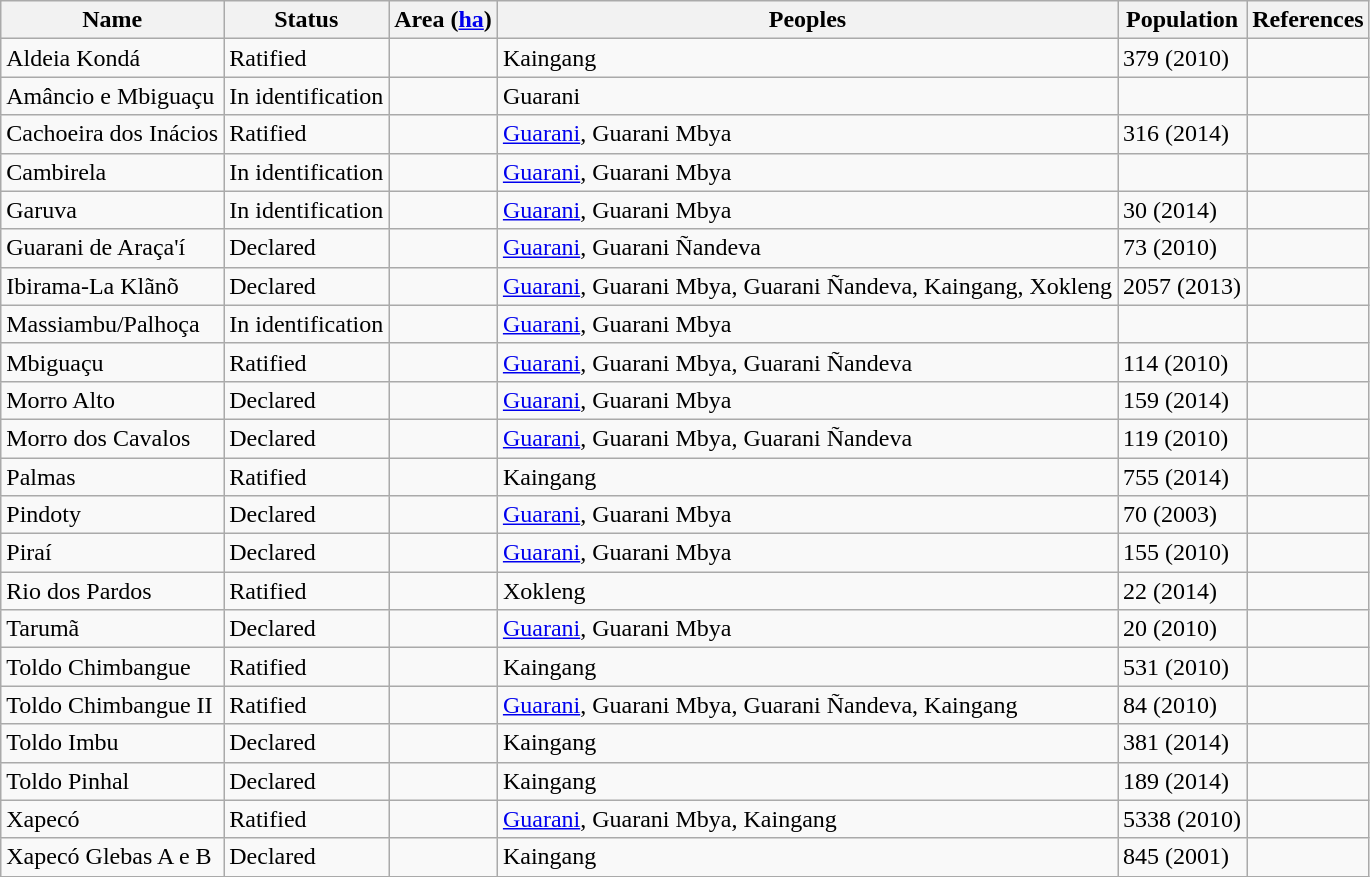<table class="sortable wikitable">
<tr>
<th>Name</th>
<th>Status</th>
<th>Area (<a href='#'>ha</a>)</th>
<th>Peoples</th>
<th>Population</th>
<th>References</th>
</tr>
<tr>
<td>Aldeia Kondá</td>
<td>Ratified</td>
<td></td>
<td>Kaingang</td>
<td>379 (2010)</td>
<td></td>
</tr>
<tr>
<td>Amâncio e Mbiguaçu</td>
<td>In identification</td>
<td></td>
<td>Guarani</td>
<td></td>
<td></td>
</tr>
<tr>
<td>Cachoeira dos Inácios</td>
<td>Ratified</td>
<td></td>
<td><a href='#'>Guarani</a>, Guarani Mbya</td>
<td>316 (2014)</td>
<td></td>
</tr>
<tr>
<td>Cambirela</td>
<td>In identification</td>
<td></td>
<td><a href='#'>Guarani</a>, Guarani Mbya</td>
<td></td>
<td></td>
</tr>
<tr>
<td>Garuva</td>
<td>In identification</td>
<td></td>
<td><a href='#'>Guarani</a>, Guarani Mbya</td>
<td>30 (2014)</td>
<td></td>
</tr>
<tr>
<td>Guarani de Araça'í</td>
<td>Declared</td>
<td></td>
<td><a href='#'>Guarani</a>, Guarani Ñandeva</td>
<td>73 (2010)</td>
<td></td>
</tr>
<tr>
<td>Ibirama-La Klãnõ</td>
<td>Declared</td>
<td></td>
<td><a href='#'>Guarani</a>, Guarani Mbya, Guarani Ñandeva, Kaingang, Xokleng</td>
<td>2057 (2013)</td>
<td></td>
</tr>
<tr>
<td>Massiambu/Palhoça</td>
<td>In identification</td>
<td></td>
<td><a href='#'>Guarani</a>, Guarani Mbya</td>
<td></td>
<td></td>
</tr>
<tr>
<td>Mbiguaçu</td>
<td>Ratified</td>
<td></td>
<td><a href='#'>Guarani</a>, Guarani Mbya, Guarani Ñandeva</td>
<td>114 (2010)</td>
<td></td>
</tr>
<tr>
<td>Morro Alto</td>
<td>Declared</td>
<td></td>
<td><a href='#'>Guarani</a>, Guarani Mbya</td>
<td>159 (2014)</td>
<td></td>
</tr>
<tr>
<td>Morro dos Cavalos</td>
<td>Declared</td>
<td></td>
<td><a href='#'>Guarani</a>, Guarani Mbya, Guarani Ñandeva</td>
<td>119 (2010)</td>
<td></td>
</tr>
<tr>
<td>Palmas</td>
<td>Ratified</td>
<td></td>
<td>Kaingang</td>
<td>755 (2014)</td>
<td></td>
</tr>
<tr>
<td>Pindoty</td>
<td>Declared</td>
<td></td>
<td><a href='#'>Guarani</a>, Guarani Mbya</td>
<td>70 (2003)</td>
<td></td>
</tr>
<tr>
<td>Piraí</td>
<td>Declared</td>
<td></td>
<td><a href='#'>Guarani</a>, Guarani Mbya</td>
<td>155 (2010)</td>
<td></td>
</tr>
<tr>
<td>Rio dos Pardos</td>
<td>Ratified</td>
<td></td>
<td>Xokleng</td>
<td>22 (2014)</td>
<td></td>
</tr>
<tr>
<td>Tarumã</td>
<td>Declared</td>
<td></td>
<td><a href='#'>Guarani</a>, Guarani Mbya</td>
<td>20 (2010)</td>
<td></td>
</tr>
<tr>
<td>Toldo Chimbangue</td>
<td>Ratified</td>
<td></td>
<td>Kaingang</td>
<td>531 (2010)</td>
<td></td>
</tr>
<tr>
<td>Toldo Chimbangue II</td>
<td>Ratified</td>
<td></td>
<td><a href='#'>Guarani</a>, Guarani Mbya, Guarani Ñandeva, Kaingang</td>
<td>84 (2010)</td>
<td></td>
</tr>
<tr>
<td>Toldo Imbu</td>
<td>Declared</td>
<td></td>
<td>Kaingang</td>
<td>381 (2014)</td>
<td></td>
</tr>
<tr>
<td>Toldo Pinhal</td>
<td>Declared</td>
<td></td>
<td>Kaingang</td>
<td>189 (2014)</td>
<td></td>
</tr>
<tr>
<td>Xapecó</td>
<td>Ratified</td>
<td></td>
<td><a href='#'>Guarani</a>, Guarani Mbya, Kaingang</td>
<td>5338 (2010)</td>
<td></td>
</tr>
<tr>
<td>Xapecó Glebas A e B</td>
<td>Declared</td>
<td></td>
<td>Kaingang</td>
<td>845 (2001)</td>
<td></td>
</tr>
</table>
